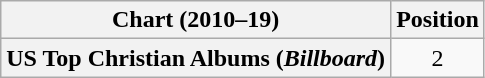<table class="wikitable sortable plainrowheaders" style="text-align:center">
<tr>
<th scope="col">Chart (2010–19)</th>
<th scope="col">Position</th>
</tr>
<tr>
<th scope="row">US Top Christian Albums (<em>Billboard</em>)</th>
<td>2</td>
</tr>
</table>
